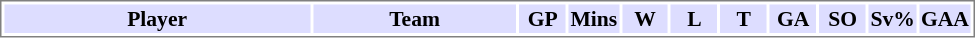<table cellpadding="0">
<tr align="left" style="vertical-align: top">
<td></td>
<td><br><table cellpadding="1" width="650px" style="font-size: 90%; border: 1px solid gray;">
<tr>
<th bgcolor="#DDDDFF" width="33%">Player</th>
<th bgcolor="#DDDDFF" width="22%">Team</th>
<th bgcolor="#DDDDFF" width="5%">GP</th>
<th bgcolor="#DDDDFF" width="5%">Mins</th>
<th bgcolor="#DDDDFF" width="5%">W</th>
<th bgcolor="#DDDDFF" width="5%">L</th>
<th bgcolor="#DDDDFF" width="5%">T</th>
<th bgcolor="#DDDDFF" width="5%">GA</th>
<th bgcolor="#DDDDFF" width="5%">SO</th>
<th bgcolor="#DDDDFF" width="5%">Sv%</th>
<th bgcolor="#DDDDFF" width="5%">GAA</th>
</tr>
</table>
</td>
</tr>
</table>
